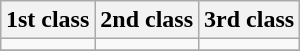<table class="wikitable" style="margin:1em auto;">
<tr>
<th>1st class</th>
<th>2nd class</th>
<th>3rd class</th>
</tr>
<tr>
<td></td>
<td></td>
<td></td>
</tr>
<tr>
</tr>
</table>
